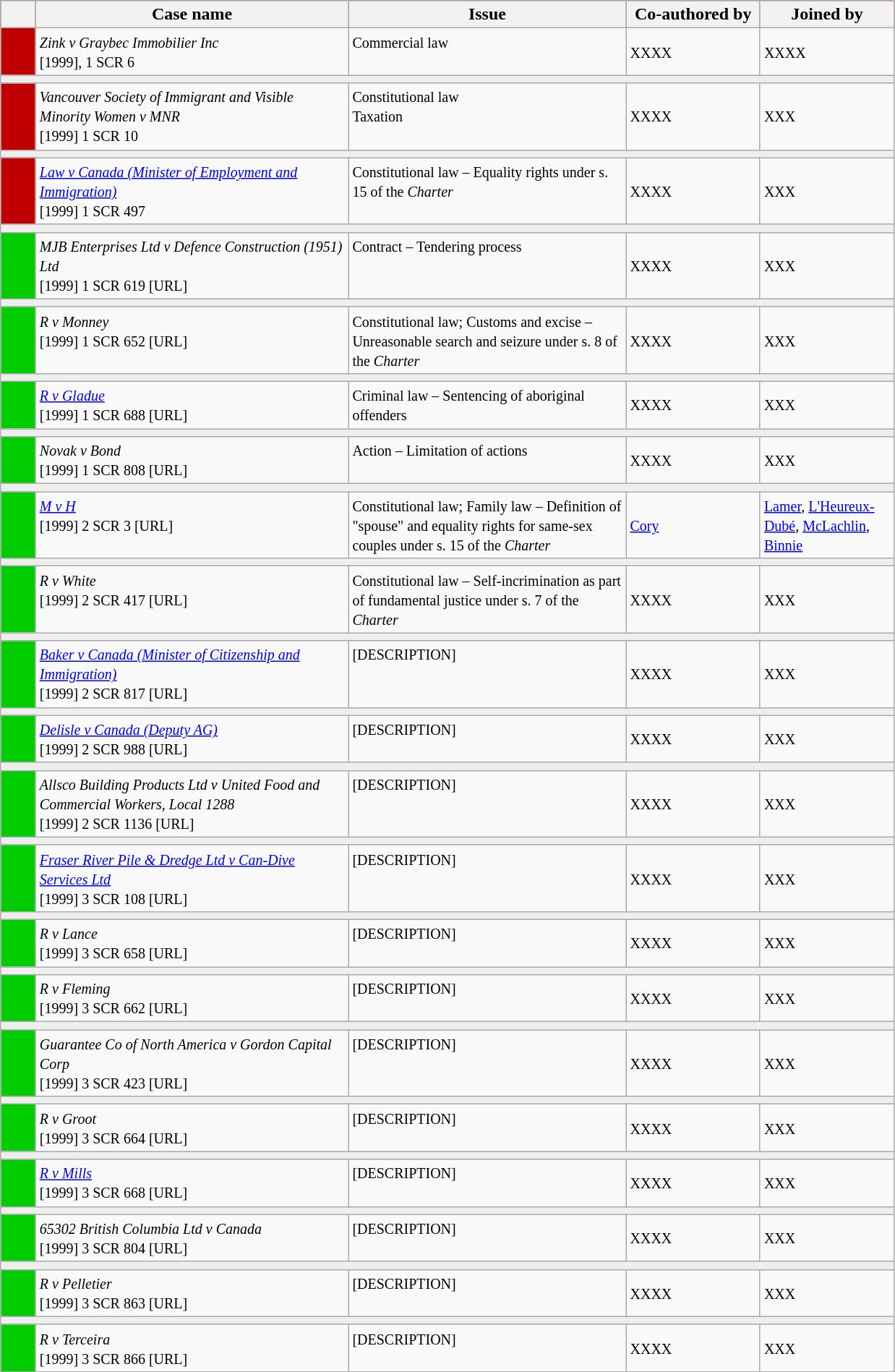<table class="wikitable" width=825>
<tr bgcolor="[COLOUR]">
<th width=25px></th>
<th width=35%>Case name</th>
<th>Issue</th>
<th width=15%>Co-authored by</th>
<th width=15%>Joined by</th>
</tr>
<tr>
<td bgcolor="[COLOUR]"></td>
<td align=left valign=top><small><em>Zink v Graybec Immobilier Inc</em><br> [1999], 1 SCR 6 </small></td>
<td valign=top><small> Commercial law</small></td>
<td><small> XXXX</small></td>
<td><small>  XXXX</small></td>
</tr>
<tr>
<td bgcolor=#EEEEEE colspan=5 valign=top><small></small></td>
</tr>
<tr>
<td bgcolor="[COLOUR]"></td>
<td align=left valign=top><small><em>Vancouver Society of Immigrant and Visible Minority Women v MNR</em><br> [1999] 1 SCR 10 </small></td>
<td valign=top><small>Constitutional law<br>Taxation</small></td>
<td><small>XXXX</small></td>
<td><small> XXX</small></td>
</tr>
<tr>
<td bgcolor=#EEEEEE colspan=5 valign=top><small></small></td>
</tr>
<tr>
<td bgcolor="[COLOUR]"></td>
<td align=left valign=top><small><em><a href='#'>Law v Canada (Minister of Employment and Immigration)</a></em><br> [1999] 1 SCR 497 </small></td>
<td valign=top><small>Constitutional law – Equality rights under s. 15 of the <em>Charter</em></small></td>
<td><small>XXXX</small></td>
<td><small> XXX</small></td>
</tr>
<tr>
<td bgcolor=#EEEEEE colspan=5 valign=top><small></small></td>
</tr>
<tr>
<td bgcolor="00cd00"></td>
<td align=left valign=top><small><em>MJB Enterprises Ltd v Defence Construction (1951) Ltd</em><br> [1999] 1 SCR 619 [URL]</small></td>
<td valign=top><small>Contract – Tendering process</small></td>
<td><small>XXXX</small></td>
<td><small> XXX</small></td>
</tr>
<tr>
<td bgcolor=#EEEEEE colspan=5 valign=top><small></small></td>
</tr>
<tr>
<td bgcolor="00cd00"></td>
<td align=left valign=top><small><em>R v Monney</em><br> [1999] 1 SCR 652 [URL]</small></td>
<td valign=top><small>Constitutional law; Customs and excise – Unreasonable search and seizure under s. 8 of the <em>Charter</em></small></td>
<td><small>XXXX</small></td>
<td><small> XXX</small></td>
</tr>
<tr>
<td bgcolor=#EEEEEE colspan=5 valign=top><small></small></td>
</tr>
<tr>
<td bgcolor="00cd00"></td>
<td align=left valign=top><small><em><a href='#'>R v Gladue</a></em><br> [1999] 1 SCR 688 [URL]</small></td>
<td valign=top><small>Criminal law – Sentencing of aboriginal offenders</small></td>
<td><small>XXXX</small></td>
<td><small> XXX</small></td>
</tr>
<tr>
<td bgcolor=#EEEEEE colspan=5 valign=top><small></small></td>
</tr>
<tr>
<td bgcolor="00cd00"></td>
<td align=left valign=top><small><em>Novak v Bond</em><br> [1999] 1 SCR 808 [URL]</small></td>
<td valign=top><small>Action – Limitation of actions</small></td>
<td><small>XXXX</small></td>
<td><small> XXX</small></td>
</tr>
<tr>
<td bgcolor=#EEEEEE colspan=5 valign=top><small></small></td>
</tr>
<tr>
<td bgcolor="00cd00"></td>
<td align=left valign=top><small><em><a href='#'>M v H</a></em><br> [1999] 2 SCR 3 [URL]</small></td>
<td valign=top><small>Constitutional law; Family law – Definition of "spouse" and equality rights for same-sex couples under s. 15 of the <em>Charter</em></small></td>
<td><small><a href='#'>Cory</a></small></td>
<td><small> <a href='#'>Lamer</a>, <a href='#'>L'Heureux-Dubé</a>, <a href='#'>McLachlin</a>, <a href='#'>Binnie</a></small></td>
</tr>
<tr>
<td bgcolor=#EEEEEE colspan=5 valign=top><small></small></td>
</tr>
<tr>
<td bgcolor="00cd00"></td>
<td align=left valign=top><small><em>R v White</em><br> [1999] 2 SCR 417 [URL]</small></td>
<td valign=top><small>Constitutional law – Self-incrimination as part of fundamental justice under s. 7 of the <em>Charter</em></small></td>
<td><small>XXXX</small></td>
<td><small> XXX</small></td>
</tr>
<tr>
<td bgcolor=#EEEEEE colspan=5 valign=top><small></small></td>
</tr>
<tr>
<td bgcolor="00cd00"></td>
<td align=left valign=top><small><em><a href='#'>Baker v Canada (Minister of Citizenship and Immigration)</a></em><br> [1999] 2 SCR 817 [URL]</small></td>
<td valign=top><small>[DESCRIPTION]</small></td>
<td><small>XXXX</small></td>
<td><small> XXX</small></td>
</tr>
<tr>
<td bgcolor=#EEEEEE colspan=5 valign=top><small></small></td>
</tr>
<tr>
<td bgcolor="00cd00"></td>
<td align=left valign=top><small> <em><a href='#'>Delisle v Canada (Deputy AG)</a></em><br> [1999] 2 SCR 988 [URL]</small></td>
<td valign=top><small>[DESCRIPTION]</small></td>
<td><small>XXXX</small></td>
<td><small> XXX</small></td>
</tr>
<tr>
<td bgcolor=#EEEEEE colspan=5 valign=top><small></small></td>
</tr>
<tr>
<td bgcolor="00cd00"></td>
<td align=left valign=top><small><em>Allsco Building Products Ltd v United Food and Commercial Workers, Local 1288</em><br> [1999] 2 SCR 1136 [URL]</small></td>
<td valign=top><small>[DESCRIPTION]</small></td>
<td><small>XXXX</small></td>
<td><small> XXX</small></td>
</tr>
<tr>
<td bgcolor=#EEEEEE colspan=5 valign=top><small></small></td>
</tr>
<tr>
<td bgcolor="00cd00"></td>
<td align=left valign=top><small><em><a href='#'>Fraser River Pile & Dredge Ltd v Can-Dive Services Ltd</a></em><br> [1999] 3 SCR 108 [URL]</small></td>
<td valign=top><small>[DESCRIPTION]</small></td>
<td><small>XXXX</small></td>
<td><small> XXX</small></td>
</tr>
<tr>
<td bgcolor=#EEEEEE colspan=5 valign=top><small></small></td>
</tr>
<tr>
<td bgcolor="00cd00"></td>
<td align=left valign=top><small><em>R v Lance</em><br> [1999] 3 SCR 658 [URL]</small></td>
<td valign=top><small>[DESCRIPTION]</small></td>
<td><small>XXXX</small></td>
<td><small> XXX</small></td>
</tr>
<tr>
<td bgcolor=#EEEEEE colspan=5 valign=top><small></small></td>
</tr>
<tr>
<td bgcolor="00cd00"></td>
<td align=left valign=top><small><em>R v Fleming</em><br> [1999] 3 SCR 662 [URL]</small></td>
<td valign=top><small>[DESCRIPTION]</small></td>
<td><small>XXXX</small></td>
<td><small> XXX</small></td>
</tr>
<tr>
<td bgcolor=#EEEEEE colspan=5 valign=top><small></small></td>
</tr>
<tr>
<td bgcolor="00cd00"></td>
<td align=left valign=top><small><em>Guarantee Co of North America v Gordon Capital Corp</em><br> [1999] 3 SCR 423 [URL]</small></td>
<td valign=top><small>[DESCRIPTION]</small></td>
<td><small>XXXX</small></td>
<td><small> XXX</small></td>
</tr>
<tr>
<td bgcolor=#EEEEEE colspan=5 valign=top><small></small></td>
</tr>
<tr>
<td bgcolor="00cd00"></td>
<td align=left valign=top><small><em>R v Groot</em><br> [1999] 3 SCR 664 [URL]</small></td>
<td valign=top><small>[DESCRIPTION]</small></td>
<td><small>XXXX</small></td>
<td><small> XXX</small></td>
</tr>
<tr>
<td bgcolor=#EEEEEE colspan=5 valign=top><small></small></td>
</tr>
<tr>
<td bgcolor="00cd00"></td>
<td align=left valign=top><small><em><a href='#'>R v Mills</a></em><br> [1999] 3 SCR 668 [URL]</small></td>
<td valign=top><small>[DESCRIPTION]</small></td>
<td><small>XXXX</small></td>
<td><small> XXX</small></td>
</tr>
<tr>
<td bgcolor=#EEEEEE colspan=5 valign=top><small></small></td>
</tr>
<tr>
<td bgcolor="00cd00"></td>
<td align=left valign=top><small><em>65302 British Columbia Ltd v Canada</em><br> [1999] 3 SCR 804 [URL]</small></td>
<td valign=top><small>[DESCRIPTION]</small></td>
<td><small>XXXX</small></td>
<td><small> XXX</small></td>
</tr>
<tr>
<td bgcolor=#EEEEEE colspan=5 valign=top><small></small></td>
</tr>
<tr>
<td bgcolor="00cd00"></td>
<td align=left valign=top><small><em>R v Pelletier</em><br> [1999] 3 SCR 863 [URL]</small></td>
<td valign=top><small>[DESCRIPTION]</small></td>
<td><small>XXXX</small></td>
<td><small> XXX</small></td>
</tr>
<tr>
<td bgcolor=#EEEEEE colspan=5 valign=top><small></small></td>
</tr>
<tr>
<td bgcolor="00cd00"></td>
<td align=left valign=top><small><em>R v Terceira</em><br> [1999] 3 SCR 866 [URL]</small></td>
<td valign=top><small>[DESCRIPTION]</small></td>
<td><small>XXXX</small></td>
<td><small> XXX</small></td>
</tr>
<tr>
</tr>
</table>
